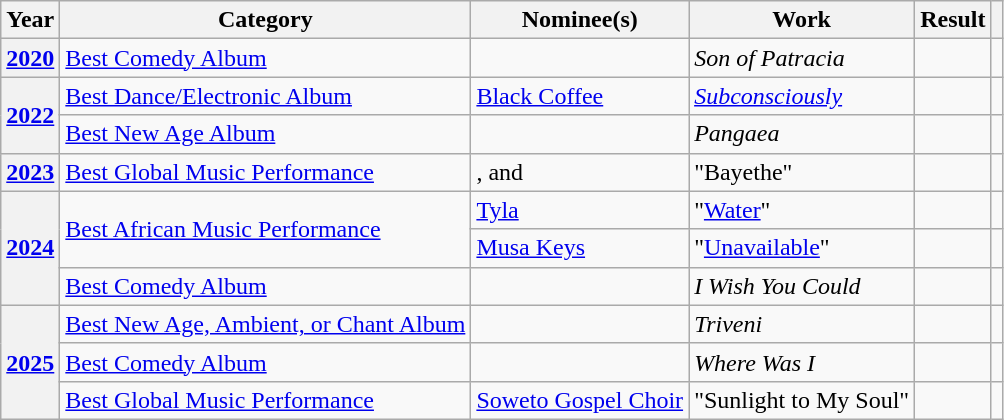<table class="wikitable sortable plainrowheaders">
<tr>
<th scope=col>Year</th>
<th scope=col>Category</th>
<th scope=col>Nominee(s)</th>
<th scope=col>Work</th>
<th scope=col>Result</th>
<th scope=col></th>
</tr>
<tr>
<th scope="row"><a href='#'>2020</a></th>
<td><a href='#'>Best Comedy Album</a></td>
<td></td>
<td><em>Son of Patracia</em></td>
<td></td>
<td align="center"></td>
</tr>
<tr>
<th rowspan="2" scope="rowgroup"><a href='#'>2022</a></th>
<td><a href='#'>Best Dance/Electronic Album</a></td>
<td><a href='#'>Black Coffee</a></td>
<td><em><a href='#'>Subconsciously</a></em></td>
<td></td>
<td align="center"></td>
</tr>
<tr>
<td><a href='#'>Best New Age Album</a></td>
<td></td>
<td><em>Pangaea</em></td>
<td></td>
<td align="center"></td>
</tr>
<tr>
<th scope="row"><a href='#'>2023</a></th>
<td><a href='#'>Best Global Music Performance</a></td>
<td>,  and </td>
<td>"Bayethe"</td>
<td></td>
<td align="center"></td>
</tr>
<tr>
<th rowspan="3" scope="rowgroup"><a href='#'>2024</a></th>
<td rowspan="2"><a href='#'>Best African Music Performance</a></td>
<td><a href='#'>Tyla</a></td>
<td>"<a href='#'>Water</a>"</td>
<td></td>
<td align="center"></td>
</tr>
<tr>
<td><a href='#'>Musa Keys</a></td>
<td>"<a href='#'>Unavailable</a>"</td>
<td></td>
<td align="center"></td>
</tr>
<tr>
<td><a href='#'>Best Comedy Album</a></td>
<td></td>
<td><em>I Wish You Could</em></td>
<td></td>
<td align="center"></td>
</tr>
<tr>
<th rowspan="3" scope="rowgroup"><a href='#'>2025</a></th>
<td><a href='#'>Best New Age, Ambient, or Chant Album</a></td>
<td></td>
<td><em>Triveni</em></td>
<td></td>
<td align="center"></td>
</tr>
<tr>
<td><a href='#'>Best Comedy Album</a></td>
<td></td>
<td><em>Where Was I</em></td>
<td></td>
<td align="center"></td>
</tr>
<tr>
<td><a href='#'>Best Global Music Performance</a></td>
<td><a href='#'>Soweto Gospel Choir</a></td>
<td>"Sunlight to My Soul"</td>
<td></td>
<td align="center"></td>
</tr>
</table>
